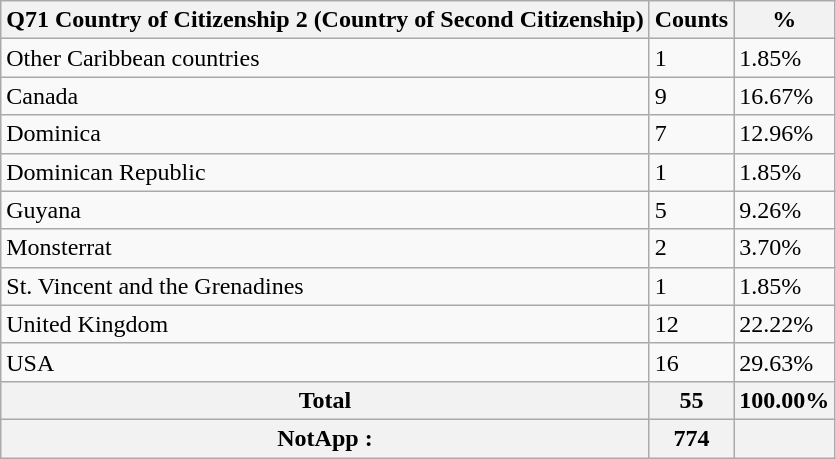<table class="wikitable">
<tr>
<th>Q71 Country of Citizenship 2 (Country of Second Citizenship)</th>
<th>Counts</th>
<th>%</th>
</tr>
<tr>
<td>Other Caribbean countries</td>
<td>1</td>
<td>1.85%</td>
</tr>
<tr>
<td>Canada</td>
<td>9</td>
<td>16.67%</td>
</tr>
<tr>
<td>Dominica</td>
<td>7</td>
<td>12.96%</td>
</tr>
<tr>
<td>Dominican Republic</td>
<td>1</td>
<td>1.85%</td>
</tr>
<tr>
<td>Guyana</td>
<td>5</td>
<td>9.26%</td>
</tr>
<tr>
<td>Monsterrat</td>
<td>2</td>
<td>3.70%</td>
</tr>
<tr>
<td>St. Vincent and the Grenadines</td>
<td>1</td>
<td>1.85%</td>
</tr>
<tr>
<td>United Kingdom</td>
<td>12</td>
<td>22.22%</td>
</tr>
<tr>
<td>USA</td>
<td>16</td>
<td>29.63%</td>
</tr>
<tr>
<th>Total</th>
<th>55</th>
<th>100.00%</th>
</tr>
<tr>
<th>NotApp :</th>
<th>774</th>
<th></th>
</tr>
</table>
